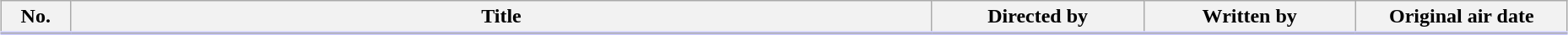<table class="wikitable" style="width:98%; margin:auto; background:#FFF;">
<tr style="border-bottom: 3px solid #CCF;">
<th style="width:3em;">No.</th>
<th>Title</th>
<th style="width:10em;">Directed by</th>
<th style="width:10em;">Written by</th>
<th style="width:10em;">Original air date</th>
</tr>
<tr>
</tr>
</table>
